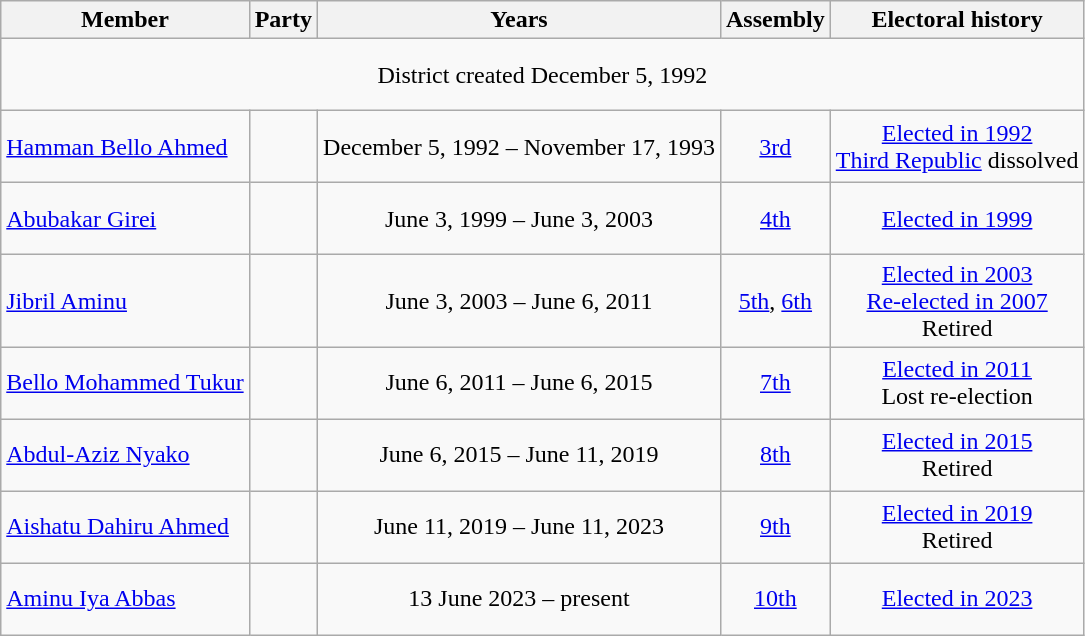<table class="wikitable" style="text-align:center">
<tr>
<th>Member</th>
<th>Party</th>
<th>Years</th>
<th>Assembly</th>
<th>Electoral history</th>
</tr>
<tr style="height:3em">
<td colspan="5">District created December 5, 1992</td>
</tr>
<tr style="height:3em">
<td align="left"><a href='#'>Hamman Bello Ahmed</a></td>
<td></td>
<td nowrap="">December 5, 1992 – November 17, 1993</td>
<td><a href='#'>3rd</a></td>
<td><a href='#'>Elected in 1992</a><br><a href='#'>Third Republic</a> dissolved</td>
</tr>
<tr style="height:3em">
<td align="left"><a href='#'>Abubakar Girei</a></td>
<td></td>
<td nowrap="">June 3, 1999 – June 3, 2003</td>
<td><a href='#'>4th</a></td>
<td><a href='#'>Elected in 1999</a></td>
</tr>
<tr style="height:3em">
<td align="left"><a href='#'>Jibril Aminu</a></td>
<td></td>
<td nowrap="">June 3, 2003 – June 6, 2011</td>
<td><a href='#'>5th</a>, <a href='#'>6th</a></td>
<td><a href='#'>Elected in 2003</a><br><a href='#'>Re-elected in 2007</a><br>Retired</td>
</tr>
<tr style="height:3em">
<td align="left"><a href='#'>Bello Mohammed Tukur</a></td>
<td></td>
<td nowrap="">June 6, 2011 – June 6, 2015</td>
<td><a href='#'>7th</a></td>
<td><a href='#'>Elected in 2011</a><br>Lost re-election</td>
</tr>
<tr style="height:3em">
<td align="left"><a href='#'>Abdul-Aziz Nyako</a></td>
<td></td>
<td nowrap="">June 6, 2015 – June 11, 2019</td>
<td><a href='#'>8th</a></td>
<td><a href='#'>Elected in 2015</a><br>Retired</td>
</tr>
<tr style="height:3em">
<td align="left"><a href='#'>Aishatu Dahiru Ahmed</a></td>
<td></td>
<td nowrap="">June 11, 2019 – June 11, 2023</td>
<td><a href='#'>9th</a></td>
<td><a href='#'>Elected in 2019</a><br>Retired</td>
</tr>
<tr style="height:3em">
<td align="left"><a href='#'>Aminu Iya Abbas</a></td>
<td></td>
<td nowrap="">13 June 2023 – present</td>
<td><a href='#'>10th</a></td>
<td><a href='#'>Elected in 2023</a></td>
</tr>
</table>
